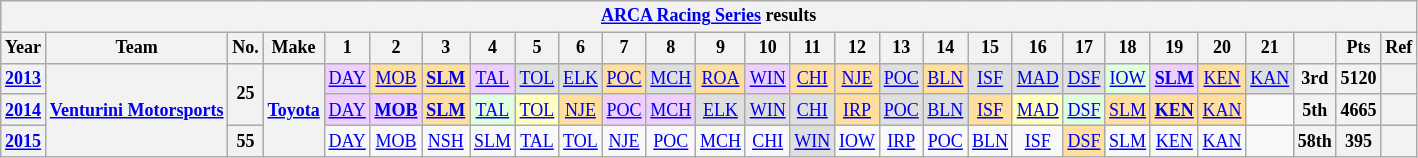<table class="wikitable" style="text-align:center; font-size:75%">
<tr>
<th colspan=28><a href='#'>ARCA Racing Series</a> results</th>
</tr>
<tr>
<th>Year</th>
<th>Team</th>
<th>No.</th>
<th>Make</th>
<th>1</th>
<th>2</th>
<th>3</th>
<th>4</th>
<th>5</th>
<th>6</th>
<th>7</th>
<th>8</th>
<th>9</th>
<th>10</th>
<th>11</th>
<th>12</th>
<th>13</th>
<th>14</th>
<th>15</th>
<th>16</th>
<th>17</th>
<th>18</th>
<th>19</th>
<th>20</th>
<th>21</th>
<th></th>
<th>Pts</th>
<th>Ref</th>
</tr>
<tr>
<th><a href='#'>2013</a></th>
<th rowspan=3><a href='#'>Venturini Motorsports</a></th>
<th rowspan=2>25</th>
<th rowspan=3><a href='#'>Toyota</a></th>
<td style="background:#EFCFFF;"><a href='#'>DAY</a><br></td>
<td style="background:#FFDF9F;"><a href='#'>MOB</a><br></td>
<td style="background:#FFDF9F;"><strong><a href='#'>SLM</a></strong><br></td>
<td style="background:#EFCFFF;"><a href='#'>TAL</a><br></td>
<td style="background:#DFDFDF;"><a href='#'>TOL</a><br></td>
<td style="background:#DFDFDF;"><a href='#'>ELK</a><br></td>
<td style="background:#FFDF9F;"><a href='#'>POC</a><br></td>
<td style="background:#DFDFDF;"><a href='#'>MCH</a><br></td>
<td style="background:#FFDF9F;"><a href='#'>ROA</a><br></td>
<td style="background:#EFCFFF;"><a href='#'>WIN</a><br></td>
<td style="background:#FFDF9F;"><a href='#'>CHI</a><br></td>
<td style="background:#FFDF9F;"><a href='#'>NJE</a><br></td>
<td style="background:#DFDFDF;"><a href='#'>POC</a><br></td>
<td style="background:#FFDF9F;"><a href='#'>BLN</a><br></td>
<td style="background:#DFDFDF;"><a href='#'>ISF</a><br></td>
<td style="background:#DFDFDF;"><a href='#'>MAD</a><br></td>
<td style="background:#DFDFDF;"><a href='#'>DSF</a><br></td>
<td style="background:#DFFFDF;"><a href='#'>IOW</a><br></td>
<td style="background:#EFCFFF;"><strong><a href='#'>SLM</a></strong><br></td>
<td style="background:#FFDF9F;"><a href='#'>KEN</a><br></td>
<td style="background:#DFDFDF;"><a href='#'>KAN</a><br></td>
<th>3rd</th>
<th>5120</th>
<th></th>
</tr>
<tr>
<th><a href='#'>2014</a></th>
<td style="background:#EFCFFF;"><a href='#'>DAY</a><br></td>
<td style="background:#EFCFFF;"><strong><a href='#'>MOB</a></strong><br></td>
<td style="background:#FFDF9F;"><strong><a href='#'>SLM</a></strong><br></td>
<td style="background:#DFFFDF;"><a href='#'>TAL</a><br></td>
<td style="background:#FFFFBF;"><a href='#'>TOL</a><br></td>
<td style="background:#FFDF9F;"><a href='#'>NJE</a><br></td>
<td style="background:#EFCFFF;"><a href='#'>POC</a><br></td>
<td style="background:#EFCFFF;"><a href='#'>MCH</a><br></td>
<td style="background:#DFDFDF;"><a href='#'>ELK</a><br></td>
<td style="background:#DFDFDF;"><a href='#'>WIN</a><br></td>
<td style="background:#DFDFDF;"><a href='#'>CHI</a><br></td>
<td style="background:#FFDF9F;"><a href='#'>IRP</a><br></td>
<td style="background:#DFDFDF;"><a href='#'>POC</a><br></td>
<td style="background:#DFDFDF;"><a href='#'>BLN</a><br></td>
<td style="background:#FFDF9F;"><a href='#'>ISF</a><br></td>
<td style="background:#FFFFBF;"><a href='#'>MAD</a><br></td>
<td style="background:#DFFFDF;"><a href='#'>DSF</a><br></td>
<td style="background:#FFDF9F;"><a href='#'>SLM</a><br></td>
<td style="background:#FFDF9F;"><strong><a href='#'>KEN</a></strong><br></td>
<td style="background:#FFDF9F;"><a href='#'>KAN</a><br></td>
<td></td>
<th>5th</th>
<th>4665</th>
<th></th>
</tr>
<tr>
<th><a href='#'>2015</a></th>
<th>55</th>
<td><a href='#'>DAY</a></td>
<td><a href='#'>MOB</a></td>
<td><a href='#'>NSH</a></td>
<td><a href='#'>SLM</a></td>
<td><a href='#'>TAL</a></td>
<td><a href='#'>TOL</a></td>
<td><a href='#'>NJE</a></td>
<td><a href='#'>POC</a></td>
<td><a href='#'>MCH</a></td>
<td><a href='#'>CHI</a></td>
<td style="background:#DFDFDF;"><a href='#'>WIN</a><br></td>
<td><a href='#'>IOW</a></td>
<td><a href='#'>IRP</a></td>
<td><a href='#'>POC</a></td>
<td><a href='#'>BLN</a></td>
<td><a href='#'>ISF</a></td>
<td style="background:#FFDF9F;"><a href='#'>DSF</a><br></td>
<td><a href='#'>SLM</a></td>
<td><a href='#'>KEN</a></td>
<td><a href='#'>KAN</a></td>
<td></td>
<th>58th</th>
<th>395</th>
<th></th>
</tr>
</table>
